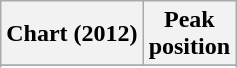<table class="wikitable sortable plainrowheaders" style="text-align:center">
<tr>
<th scope="col">Chart (2012)</th>
<th scope="col">Peak<br> position</th>
</tr>
<tr>
</tr>
<tr>
</tr>
<tr>
</tr>
<tr>
</tr>
</table>
